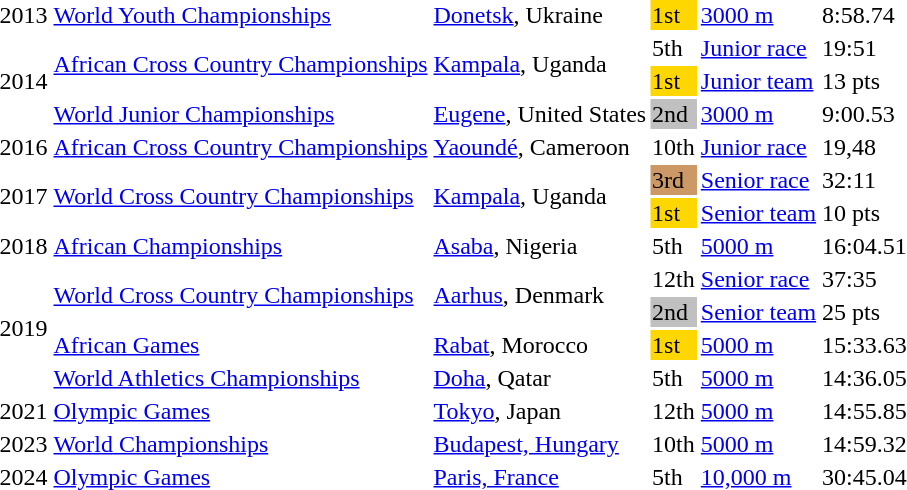<table>
<tr>
<td>2013</td>
<td><a href='#'>World Youth Championships</a></td>
<td><a href='#'>Donetsk</a>, Ukraine</td>
<td bgcolor=gold>1st</td>
<td><a href='#'>3000 m</a></td>
<td>8:58.74</td>
</tr>
<tr>
<td rowspan=3>2014</td>
<td rowspan=2><a href='#'>African Cross Country Championships</a></td>
<td rowspan=2><a href='#'>Kampala</a>, Uganda</td>
<td>5th</td>
<td><a href='#'>Junior race</a></td>
<td>19:51</td>
</tr>
<tr>
<td bgcolor=gold>1st</td>
<td><a href='#'>Junior team</a></td>
<td>13 pts</td>
</tr>
<tr>
<td><a href='#'>World Junior Championships</a></td>
<td><a href='#'>Eugene</a>, United States</td>
<td bgcolor=silver>2nd</td>
<td><a href='#'>3000 m</a></td>
<td>9:00.53</td>
</tr>
<tr>
<td>2016</td>
<td><a href='#'>African Cross Country Championships</a></td>
<td><a href='#'>Yaoundé</a>, Cameroon</td>
<td>10th</td>
<td><a href='#'>Junior race</a></td>
<td>19,48</td>
</tr>
<tr>
<td rowspan=2>2017</td>
<td rowspan=2><a href='#'>World Cross Country Championships</a></td>
<td rowspan=2><a href='#'>Kampala</a>, Uganda</td>
<td bgcolor=cc9966>3rd</td>
<td><a href='#'>Senior race</a></td>
<td>32:11</td>
</tr>
<tr>
<td bgcolor=gold>1st</td>
<td><a href='#'>Senior team</a></td>
<td>10 pts</td>
</tr>
<tr>
<td>2018</td>
<td><a href='#'>African Championships</a></td>
<td><a href='#'>Asaba</a>, Nigeria</td>
<td>5th</td>
<td><a href='#'>5000 m</a></td>
<td>16:04.51</td>
</tr>
<tr>
<td rowspan=4>2019</td>
<td rowspan=2><a href='#'>World Cross Country Championships</a></td>
<td rowspan=2><a href='#'>Aarhus</a>, Denmark</td>
<td>12th</td>
<td><a href='#'>Senior race</a></td>
<td>37:35</td>
</tr>
<tr>
<td bgcolor=silver>2nd</td>
<td><a href='#'>Senior team</a></td>
<td>25 pts</td>
</tr>
<tr>
<td><a href='#'>African Games</a></td>
<td><a href='#'>Rabat</a>, Morocco</td>
<td bgcolor=gold>1st</td>
<td><a href='#'>5000 m</a></td>
<td>15:33.63</td>
</tr>
<tr>
<td><a href='#'>World Athletics Championships</a></td>
<td><a href='#'>Doha</a>, Qatar</td>
<td>5th</td>
<td><a href='#'>5000 m</a></td>
<td>14:36.05</td>
</tr>
<tr>
<td>2021</td>
<td><a href='#'>Olympic Games</a></td>
<td><a href='#'>Tokyo</a>, Japan</td>
<td>12th</td>
<td><a href='#'>5000 m</a></td>
<td>14:55.85</td>
</tr>
<tr>
<td>2023</td>
<td><a href='#'>World Championships</a></td>
<td><a href='#'>Budapest, Hungary</a></td>
<td>10th</td>
<td><a href='#'>5000 m</a></td>
<td>14:59.32</td>
</tr>
<tr>
<td>2024</td>
<td><a href='#'>Olympic Games</a></td>
<td><a href='#'>Paris, France</a></td>
<td>5th</td>
<td><a href='#'>10,000 m</a></td>
<td>30:45.04</td>
</tr>
</table>
